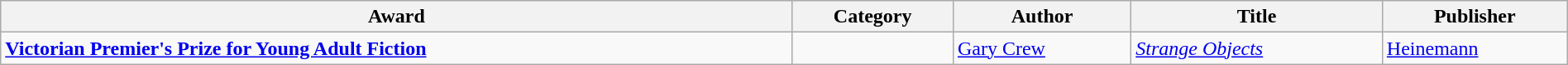<table class="wikitable" width=100%>
<tr>
<th>Award</th>
<th>Category</th>
<th>Author</th>
<th>Title</th>
<th>Publisher</th>
</tr>
<tr>
<td><strong><a href='#'>Victorian Premier's Prize for Young Adult Fiction</a></strong></td>
<td></td>
<td><a href='#'>Gary Crew</a></td>
<td><em><a href='#'>Strange Objects</a></em></td>
<td><a href='#'>Heinemann</a></td>
</tr>
</table>
